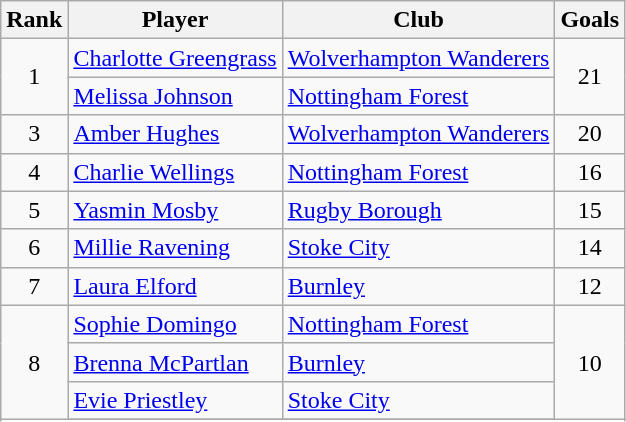<table class="wikitable" style="text-align:center">
<tr>
<th>Rank</th>
<th>Player</th>
<th>Club</th>
<th>Goals</th>
</tr>
<tr>
<td rowspan="2">1</td>
<td align=left> <a href='#'>Charlotte Greengrass</a></td>
<td align=left><a href='#'>Wolverhampton Wanderers</a></td>
<td rowspan="2">21</td>
</tr>
<tr>
<td align=left> <a href='#'>Melissa Johnson</a></td>
<td align=left><a href='#'>Nottingham Forest</a></td>
</tr>
<tr>
<td rowspan="1">3</td>
<td align=left> <a href='#'>Amber Hughes</a></td>
<td align=left><a href='#'>Wolverhampton Wanderers</a></td>
<td rowspan="1">20</td>
</tr>
<tr>
<td rowspan="1">4</td>
<td align=left> <a href='#'>Charlie Wellings</a></td>
<td align=left><a href='#'>Nottingham Forest</a></td>
<td rowspan="1">16</td>
</tr>
<tr>
<td rowspan="1">5</td>
<td align=left> <a href='#'>Yasmin Mosby</a></td>
<td align=left><a href='#'>Rugby Borough</a></td>
<td rowspan="1">15</td>
</tr>
<tr>
<td rowspan="1">6</td>
<td align=left> <a href='#'>Millie Ravening</a></td>
<td align=left><a href='#'>Stoke City</a></td>
<td rowspan="1">14</td>
</tr>
<tr>
<td rowspan="1">7</td>
<td align=left> <a href='#'>Laura Elford</a></td>
<td align=left><a href='#'>Burnley</a></td>
<td rowspan="1">12</td>
</tr>
<tr>
<td rowspan="5">8</td>
<td align=left> <a href='#'>Sophie Domingo</a></td>
<td align=left><a href='#'>Nottingham Forest</a></td>
<td rowspan="5">10</td>
</tr>
<tr>
<td align=left> <a href='#'>Brenna McPartlan</a></td>
<td align=left><a href='#'>Burnley</a></td>
</tr>
<tr>
<td align=left> <a href='#'>Evie Priestley</a></td>
<td align=left><a href='#'>Stoke City</a></td>
</tr>
<tr>
</tr>
</table>
